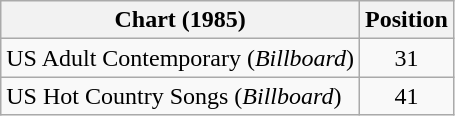<table class="wikitable sortable">
<tr>
<th>Chart (1985)</th>
<th>Position</th>
</tr>
<tr>
<td>US Adult Contemporary (<em>Billboard</em>)</td>
<td align="center">31</td>
</tr>
<tr>
<td>US Hot Country Songs (<em>Billboard</em>)</td>
<td align="center">41</td>
</tr>
</table>
